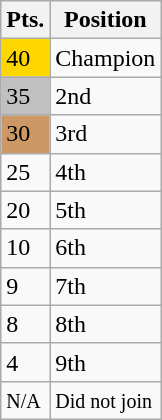<table class="wikitable floatright">
<tr>
<th>Pts.</th>
<th>Position</th>
</tr>
<tr>
<td bgcolor=gold>40</td>
<td>Champion</td>
</tr>
<tr>
<td bgcolor=silver>35</td>
<td>2nd</td>
</tr>
<tr>
<td bgcolor=#CC9966>30</td>
<td>3rd</td>
</tr>
<tr>
<td>25</td>
<td>4th</td>
</tr>
<tr>
<td>20</td>
<td>5th</td>
</tr>
<tr>
<td>10</td>
<td>6th</td>
</tr>
<tr>
<td>9</td>
<td>7th</td>
</tr>
<tr>
<td>8</td>
<td>8th</td>
</tr>
<tr>
<td>4</td>
<td>9th</td>
</tr>
<tr>
<td><small>N/A</small></td>
<td><small>Did not join</small></td>
</tr>
</table>
